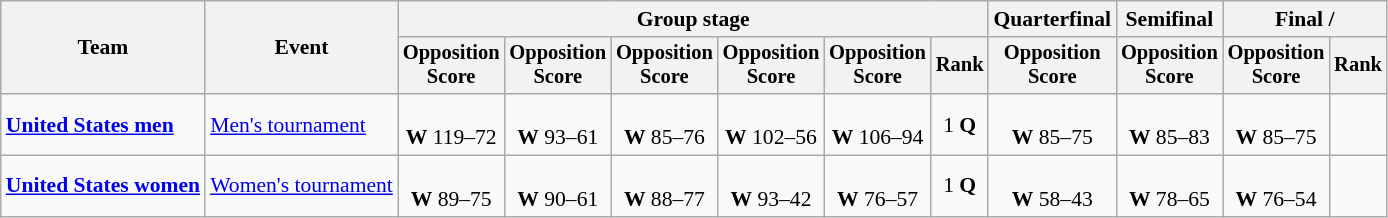<table class=wikitable style="font-size:90%; text-align:center">
<tr>
<th rowspan=2>Team</th>
<th rowspan=2>Event</th>
<th colspan=6>Group stage</th>
<th>Quarterfinal</th>
<th>Semifinal</th>
<th colspan=2>Final / </th>
</tr>
<tr style=font-size:95%>
<th>Opposition<br>Score</th>
<th>Opposition<br>Score</th>
<th>Opposition<br>Score</th>
<th>Opposition<br>Score</th>
<th>Opposition<br>Score</th>
<th>Rank</th>
<th>Opposition<br>Score</th>
<th>Opposition<br>Score</th>
<th>Opposition<br>Score</th>
<th>Rank</th>
</tr>
<tr>
<td align=left><strong><a href='#'>United States men</a></strong></td>
<td align=left><a href='#'>Men's tournament</a></td>
<td><br><strong>W</strong> 119–72</td>
<td><br><strong>W</strong> 93–61</td>
<td><br><strong>W</strong> 85–76</td>
<td><br><strong>W</strong> 102–56</td>
<td><br><strong>W</strong> 106–94</td>
<td>1 <strong>Q</strong></td>
<td><br><strong>W</strong> 85–75</td>
<td><br><strong>W</strong> 85–83</td>
<td><br><strong>W</strong> 85–75</td>
<td></td>
</tr>
<tr>
<td align=left><strong><a href='#'>United States women</a></strong></td>
<td align=left><a href='#'>Women's tournament</a></td>
<td><br><strong>W</strong> 89–75</td>
<td><br><strong>W</strong> 90–61</td>
<td><br><strong>W</strong> 88–77</td>
<td><br><strong>W</strong> 93–42</td>
<td><br><strong>W</strong> 76–57</td>
<td>1 <strong>Q</strong></td>
<td><br><strong>W</strong> 58–43</td>
<td><br><strong>W</strong> 78–65</td>
<td><br><strong>W</strong> 76–54</td>
<td></td>
</tr>
</table>
